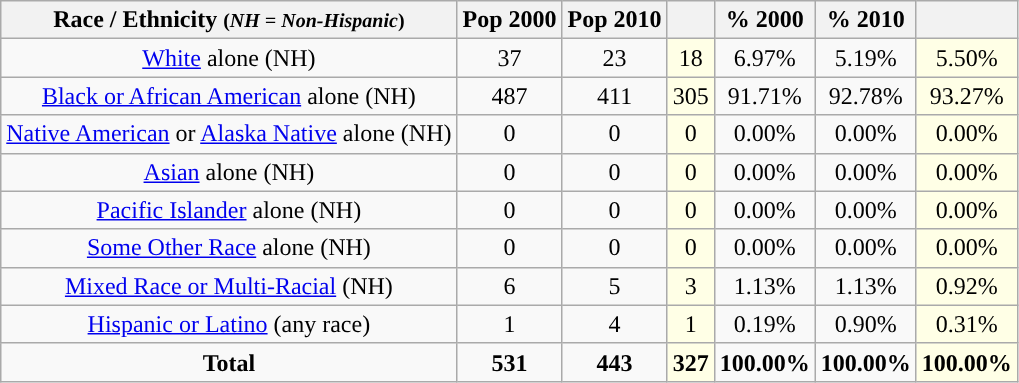<table class="wikitable" style="text-align:center;">
<tr>
<th>Race / Ethnicity <small>(<em>NH = Non-Hispanic</em>)</small></th>
<th>Pop 2000</th>
<th>Pop 2010</th>
<th></th>
<th>% 2000</th>
<th>% 2010</th>
<th></th>
</tr>
<tr>
<td><a href='#'>White</a> alone (NH)</td>
<td>37</td>
<td>23</td>
<td style='background: #ffffe6;'>18</td>
<td>6.97%</td>
<td>5.19%</td>
<td style='background: #ffffe6;'>5.50%</td>
</tr>
<tr>
<td><a href='#'>Black or African American</a> alone (NH)</td>
<td>487</td>
<td>411</td>
<td style='background: #ffffe6;'>305</td>
<td>91.71%</td>
<td>92.78%</td>
<td style='background: #ffffe6;'>93.27%</td>
</tr>
<tr>
<td><a href='#'>Native American</a> or <a href='#'>Alaska Native</a> alone (NH)</td>
<td>0</td>
<td>0</td>
<td style='background: #ffffe6;'>0</td>
<td>0.00%</td>
<td>0.00%</td>
<td style='background: #ffffe6;'>0.00%</td>
</tr>
<tr>
<td><a href='#'>Asian</a> alone (NH)</td>
<td>0</td>
<td>0</td>
<td style='background: #ffffe6;'>0</td>
<td>0.00%</td>
<td>0.00%</td>
<td style='background: #ffffe6;'>0.00%</td>
</tr>
<tr>
<td><a href='#'>Pacific Islander</a> alone (NH)</td>
<td>0</td>
<td>0</td>
<td style='background: #ffffe6;'>0</td>
<td>0.00%</td>
<td>0.00%</td>
<td style='background: #ffffe6;'>0.00%</td>
</tr>
<tr>
<td><a href='#'>Some Other Race</a> alone (NH)</td>
<td>0</td>
<td>0</td>
<td style='background: #ffffe6;'>0</td>
<td>0.00%</td>
<td>0.00%</td>
<td style='background: #ffffe6;'>0.00%</td>
</tr>
<tr>
<td><a href='#'>Mixed Race or Multi-Racial</a> (NH)</td>
<td>6</td>
<td>5</td>
<td style='background: #ffffe6;'>3</td>
<td>1.13%</td>
<td>1.13%</td>
<td style='background: #ffffe6;'>0.92%</td>
</tr>
<tr>
<td><a href='#'>Hispanic or Latino</a> (any race)</td>
<td>1</td>
<td>4</td>
<td style='background: #ffffe6;'>1</td>
<td>0.19%</td>
<td>0.90%</td>
<td style='background: #ffffe6;'>0.31%</td>
</tr>
<tr>
<td><strong>Total</strong></td>
<td><strong>531</strong></td>
<td><strong>443</strong></td>
<td style='background: #ffffe6;'><strong>327</strong></td>
<td><strong>100.00%</strong></td>
<td><strong>100.00%</strong></td>
<td style='background: #ffffe6;'><strong>100.00%</strong></td>
</tr>
</table>
